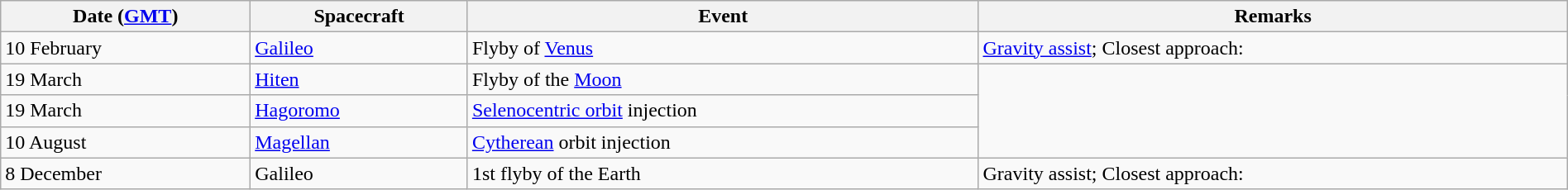<table class="wikitable" border="1" width="100%">
<tr>
<th>Date (<a href='#'>GMT</a>)</th>
<th>Spacecraft</th>
<th>Event</th>
<th>Remarks</th>
</tr>
<tr>
<td>10 February</td>
<td><a href='#'>Galileo</a></td>
<td>Flyby of <a href='#'>Venus</a></td>
<td><a href='#'>Gravity assist</a>; Closest approach: </td>
</tr>
<tr>
<td>19 March</td>
<td><a href='#'>Hiten</a></td>
<td>Flyby of the <a href='#'>Moon</a></td>
</tr>
<tr>
<td>19 March</td>
<td><a href='#'>Hagoromo</a></td>
<td><a href='#'>Selenocentric orbit</a> injection</td>
</tr>
<tr>
<td>10 August</td>
<td><a href='#'>Magellan</a></td>
<td><a href='#'>Cytherean</a> orbit injection</td>
</tr>
<tr>
<td>8 December</td>
<td>Galileo</td>
<td>1st flyby of the Earth</td>
<td>Gravity assist; Closest approach: </td>
</tr>
</table>
